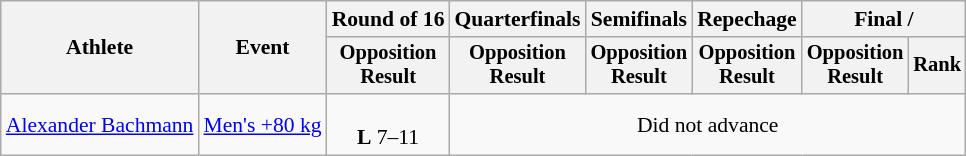<table class="wikitable" style="font-size:90%">
<tr>
<th rowspan=2>Athlete</th>
<th rowspan=2>Event</th>
<th>Round of 16</th>
<th>Quarterfinals</th>
<th>Semifinals</th>
<th>Repechage</th>
<th colspan=2>Final / </th>
</tr>
<tr style="font-size:95%">
<th>Opposition<br>Result</th>
<th>Opposition<br>Result</th>
<th>Opposition<br>Result</th>
<th>Opposition<br>Result</th>
<th>Opposition<br>Result</th>
<th>Rank</th>
</tr>
<tr align=center>
<td align=left><a href='#'>Alexander Bachmann</a></td>
<td align=left><a href='#'>Men's +80 kg</a></td>
<td><br><strong>L</strong> 7–11</td>
<td colspan=5>Did not advance</td>
</tr>
</table>
